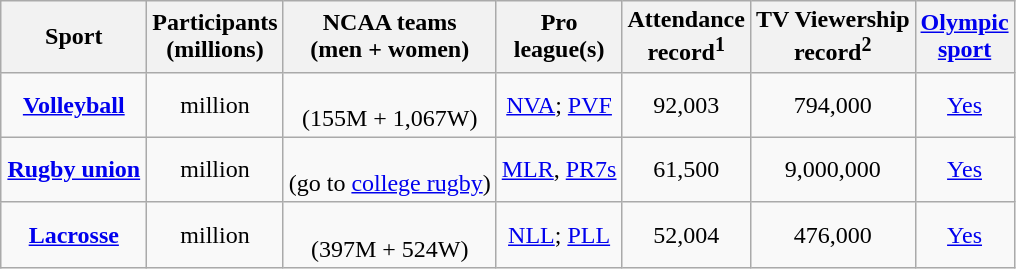<table class="wikitable sortable" style="text-align: center;">
<tr>
<th style="width:90px;">Sport</th>
<th>Participants <br> (millions)</th>
<th>NCAA teams<br> (men + women)</th>
<th>Pro <br> league(s)</th>
<th>Attendance <br> record<sup>1</sup></th>
<th>TV Viewership <br> record<sup>2</sup></th>
<th><a href='#'>Olympic<br> sport</a></th>
</tr>
<tr>
<td><strong><a href='#'>Volleyball</a></strong></td>
<td> million</td>
<td> <br>(155M + 1,067W)</td>
<td><a href='#'>NVA</a>; <a href='#'>PVF</a></td>
<td>92,003</td>
<td>794,000</td>
<td><a href='#'>Yes</a></td>
</tr>
<tr>
<td><strong><a href='#'>Rugby union</a></strong></td>
<td> million</td>
<td> <br>(go to <a href='#'>college rugby</a>)</td>
<td><a href='#'>MLR</a>, <a href='#'>PR7s</a></td>
<td>61,500</td>
<td>9,000,000</td>
<td><a href='#'>Yes</a></td>
</tr>
<tr>
<td><strong><a href='#'>Lacrosse</a></strong></td>
<td> million</td>
<td> <br>(397M + 524W)</td>
<td><a href='#'>NLL</a>; <a href='#'>PLL</a></td>
<td>52,004</td>
<td>476,000</td>
<td><a href='#'>Yes</a></td>
</tr>
</table>
